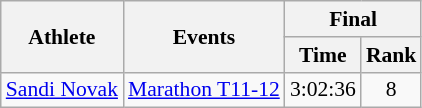<table class=wikitable style="font-size:90%">
<tr>
<th rowspan="2">Athlete</th>
<th rowspan="2">Events</th>
<th colspan="2">Final</th>
</tr>
<tr>
<th>Time</th>
<th>Rank</th>
</tr>
<tr align=center>
<td align=left><a href='#'>Sandi Novak</a></td>
<td align=left><a href='#'>Marathon T11-12</a></td>
<td>3:02:36</td>
<td>8</td>
</tr>
</table>
